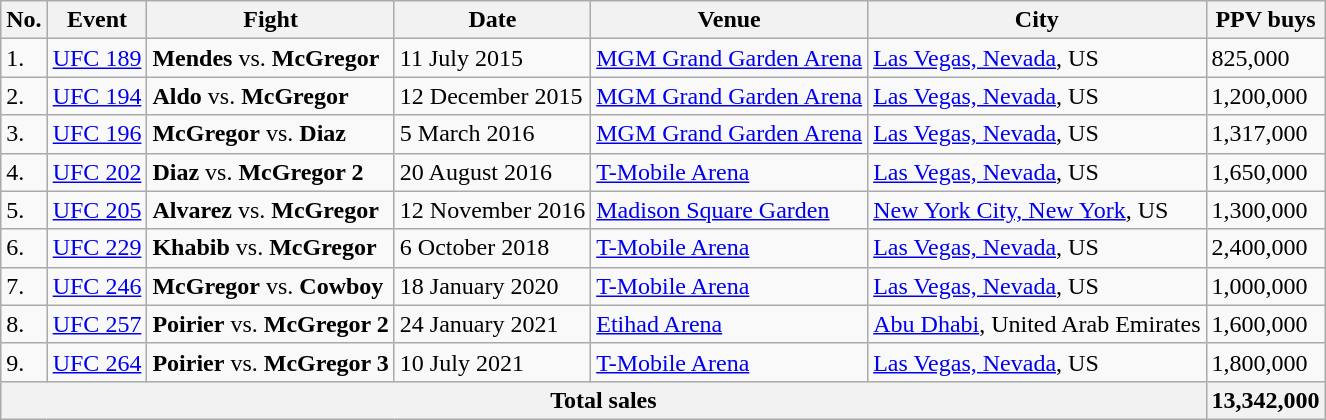<table class="wikitable sortable">
<tr>
<th>No.</th>
<th>Event</th>
<th>Fight</th>
<th>Date</th>
<th>Venue</th>
<th>City</th>
<th>PPV buys</th>
</tr>
<tr>
<td>1.</td>
<td><a href='#'>UFC 189</a></td>
<td><strong>Mendes</strong> vs. <strong>McGregor</strong></td>
<td>11 July 2015</td>
<td><a href='#'>MGM Grand Garden Arena</a></td>
<td><a href='#'>Las Vegas, Nevada</a>, US</td>
<td>825,000</td>
</tr>
<tr>
<td>2.</td>
<td><a href='#'>UFC 194</a></td>
<td><strong>Aldo</strong> vs. <strong>McGregor</strong></td>
<td>12 December 2015</td>
<td><a href='#'>MGM Grand Garden Arena</a></td>
<td><a href='#'>Las Vegas, Nevada</a>, US</td>
<td>1,200,000</td>
</tr>
<tr>
<td>3.</td>
<td><a href='#'>UFC 196</a></td>
<td><strong>McGregor</strong> vs. <strong>Diaz</strong></td>
<td>5 March 2016</td>
<td><a href='#'>MGM Grand Garden Arena</a></td>
<td><a href='#'>Las Vegas, Nevada</a>, US</td>
<td>1,317,000</td>
</tr>
<tr>
<td>4.</td>
<td><a href='#'>UFC 202</a></td>
<td><strong>Diaz</strong> vs. <strong>McGregor 2</strong></td>
<td>20 August 2016</td>
<td><a href='#'>T-Mobile Arena</a></td>
<td><a href='#'>Las Vegas, Nevada</a>, US</td>
<td>1,650,000</td>
</tr>
<tr>
<td>5.</td>
<td><a href='#'>UFC 205</a></td>
<td><strong>Alvarez</strong> vs. <strong>McGregor</strong></td>
<td>12 November 2016</td>
<td><a href='#'>Madison Square Garden</a></td>
<td><a href='#'>New York City, New York</a>, US</td>
<td>1,300,000</td>
</tr>
<tr>
<td>6.</td>
<td><a href='#'>UFC 229</a></td>
<td><strong>Khabib</strong> vs. <strong>McGregor</strong></td>
<td>6 October 2018</td>
<td><a href='#'>T-Mobile Arena</a></td>
<td><a href='#'>Las Vegas, Nevada</a>, US</td>
<td>2,400,000</td>
</tr>
<tr>
<td>7.</td>
<td><a href='#'>UFC 246</a></td>
<td><strong>McGregor</strong> vs. <strong>Cowboy</strong></td>
<td>18 January 2020</td>
<td><a href='#'>T-Mobile Arena</a></td>
<td><a href='#'>Las Vegas, Nevada</a>, US</td>
<td>1,000,000</td>
</tr>
<tr>
<td>8.</td>
<td><a href='#'>UFC 257</a></td>
<td><strong>Poirier</strong> vs. <strong>McGregor 2</strong></td>
<td>24 January 2021</td>
<td><a href='#'>Etihad Arena</a></td>
<td><a href='#'>Abu Dhabi</a>, United Arab Emirates</td>
<td>1,600,000</td>
</tr>
<tr>
<td>9.</td>
<td><a href='#'>UFC 264</a></td>
<td><strong>Poirier</strong> vs. <strong>McGregor 3</strong></td>
<td>10 July 2021</td>
<td><a href='#'>T-Mobile Arena</a></td>
<td><a href='#'>Las Vegas, Nevada</a>, US</td>
<td>1,800,000</td>
</tr>
<tr>
<th colspan="6">Total sales</th>
<th>13,342,000</th>
</tr>
</table>
